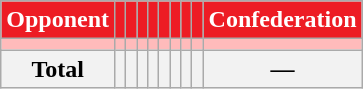<table class="wikitable sortable" style="text-align:center;">
<tr style="color:white">
<th style="background-color:#ED1C24;color:white">Opponent</th>
<th style="background-color:#ED1C24;"></th>
<th style="background-color:#ED1C24;"></th>
<th style="background-color:#ED1C24;"></th>
<th style="background-color:#ED1C24;"></th>
<th style="background-color:#ED1C24;"></th>
<th style="background-color:#ED1C24;"></th>
<th style="background-color:#ED1C24;"></th>
<th style="background-color:#ED1C24;"></th>
<th style="background-color:#ED1C24;color:white">Confederation</th>
</tr>
<tr bgcolor="#ffbbbb">
<td></td>
<td></td>
<td></td>
<td></td>
<td></td>
<td></td>
<td></td>
<td></td>
<td></td>
<td></td>
</tr>
<tr>
<th>Total</th>
<th></th>
<th></th>
<th></th>
<th></th>
<th></th>
<th></th>
<th></th>
<th></th>
<th>—</th>
</tr>
</table>
